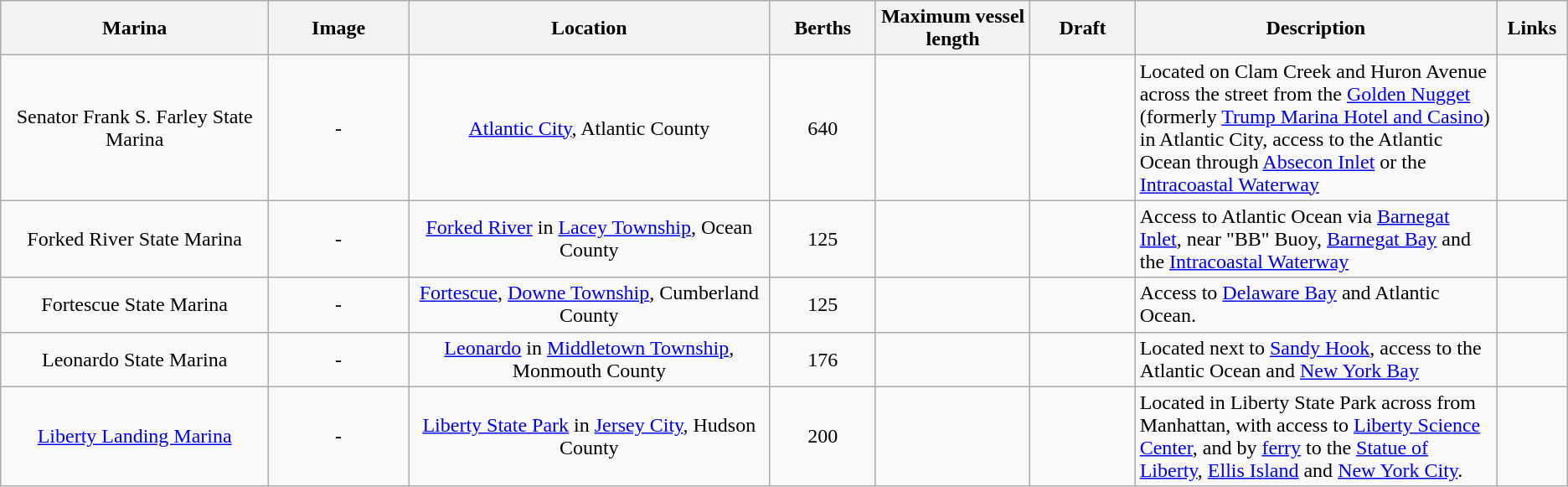<table class="wikitable sortable" border="1" style="text-align:center">
<tr>
<th scope=col width=220>Marina</th>
<th scope=col width=110 class="unsortable">Image</th>
<th scope=col width=300>Location</th>
<th scope=col width=80>Berths</th>
<th scope=col width=120>Maximum vessel length</th>
<th scope=col width=80>Draft</th>
<th scope=col width=300 class="unsortable">Description</th>
<th scope=col width=50 class="unsortable">Links</th>
</tr>
<tr>
<td>Senator Frank S. Farley State Marina</td>
<td>-</td>
<td><a href='#'>Atlantic City</a>, Atlantic County<br></td>
<td>640</td>
<td></td>
<td></td>
<td style="text-align:left;">Located on Clam Creek and Huron Avenue across the street from the <a href='#'>Golden Nugget</a> (formerly <a href='#'>Trump Marina Hotel and Casino</a>) in Atlantic City, access to the Atlantic Ocean through <a href='#'>Absecon Inlet</a> or the <a href='#'>Intracoastal Waterway</a></td>
<td></td>
</tr>
<tr>
<td>Forked River State Marina</td>
<td>-</td>
<td><a href='#'>Forked River</a> in <a href='#'>Lacey Township</a>, Ocean County<br></td>
<td>125</td>
<td></td>
<td></td>
<td style="text-align:left;">Access to Atlantic Ocean via <a href='#'>Barnegat Inlet</a>, near "BB" Buoy, <a href='#'>Barnegat Bay</a> and the <a href='#'>Intracoastal Waterway</a></td>
<td></td>
</tr>
<tr>
<td>Fortescue State Marina</td>
<td>-</td>
<td><a href='#'>Fortescue</a>, <a href='#'>Downe Township</a>, Cumberland County<br></td>
<td>125</td>
<td></td>
<td></td>
<td style="text-align:left;">Access to <a href='#'>Delaware Bay</a> and Atlantic Ocean.</td>
<td></td>
</tr>
<tr>
<td>Leonardo State Marina</td>
<td>-</td>
<td><a href='#'>Leonardo</a> in <a href='#'>Middletown Township</a>, Monmouth County<br></td>
<td>176</td>
<td></td>
<td></td>
<td style="text-align:left;">Located next to <a href='#'>Sandy Hook</a>, access to the Atlantic Ocean and <a href='#'>New York Bay</a></td>
<td></td>
</tr>
<tr>
<td><a href='#'>Liberty Landing Marina</a></td>
<td>-</td>
<td><a href='#'>Liberty State Park</a> in <a href='#'>Jersey City</a>, Hudson County<br></td>
<td>200</td>
<td></td>
<td></td>
<td style="text-align:left;">Located in Liberty State Park across from Manhattan, with access to <a href='#'>Liberty Science Center</a>, and by <a href='#'>ferry</a> to the <a href='#'>Statue of Liberty</a>, <a href='#'>Ellis Island</a> and <a href='#'>New York City</a>.</td>
<td></td>
</tr>
</table>
